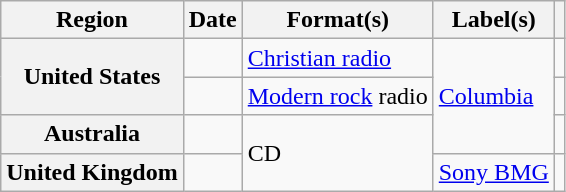<table class="wikitable plainrowheaders">
<tr>
<th scope="col">Region</th>
<th scope="col">Date</th>
<th scope="col">Format(s)</th>
<th scope="col">Label(s)</th>
<th scope="col"></th>
</tr>
<tr>
<th scope="row" rowspan="2">United States</th>
<td></td>
<td><a href='#'>Christian radio</a></td>
<td rowspan="3"><a href='#'>Columbia</a></td>
<td></td>
</tr>
<tr>
<td></td>
<td><a href='#'>Modern rock</a> radio</td>
<td></td>
</tr>
<tr>
<th scope="row">Australia</th>
<td></td>
<td rowspan="2">CD</td>
<td></td>
</tr>
<tr>
<th scope="row">United Kingdom</th>
<td></td>
<td><a href='#'>Sony BMG</a></td>
<td></td>
</tr>
</table>
